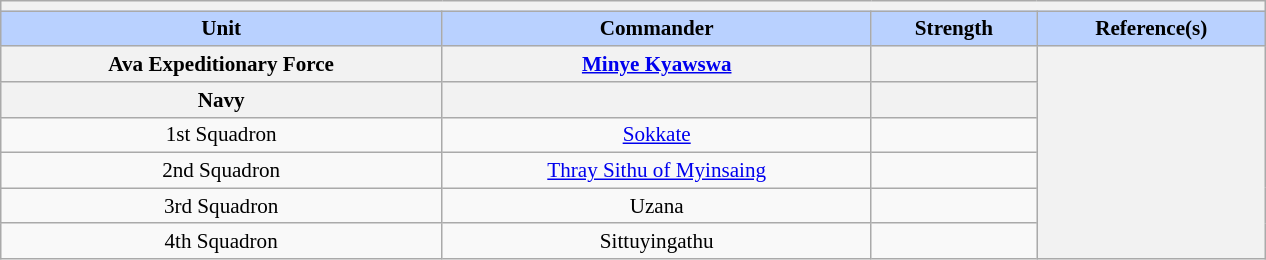<table class="wikitable collapsible" style="min-width:60em; margin:0.3em auto; font-size:88%;">
<tr>
<th colspan=5></th>
</tr>
<tr>
<th style="background-color:#B9D1FF">Unit</th>
<th style="background-color:#B9D1FF">Commander</th>
<th style="background-color:#B9D1FF">Strength</th>
<th style="background-color:#B9D1FF">Reference(s)</th>
</tr>
<tr>
<th colspan="1">Ava Expeditionary Force</th>
<th colspan="1"><a href='#'>Minye Kyawswa</a></th>
<th colspan="1"></th>
<th rowspan="6"></th>
</tr>
<tr>
<th colspan="1">Navy</th>
<th colspan="1"></th>
<th colspan="1"></th>
</tr>
<tr>
<td align="center">1st Squadron</td>
<td align="center"><a href='#'>Sokkate</a></td>
<td align="center"></td>
</tr>
<tr>
<td align="center">2nd Squadron</td>
<td align="center"><a href='#'>Thray Sithu of Myinsaing</a></td>
<td align="center"></td>
</tr>
<tr>
<td align="center">3rd Squadron</td>
<td align="center">Uzana</td>
<td align="center"></td>
</tr>
<tr>
<td align="center">4th Squadron</td>
<td align="center">Sittuyingathu</td>
<td align="center"></td>
</tr>
</table>
